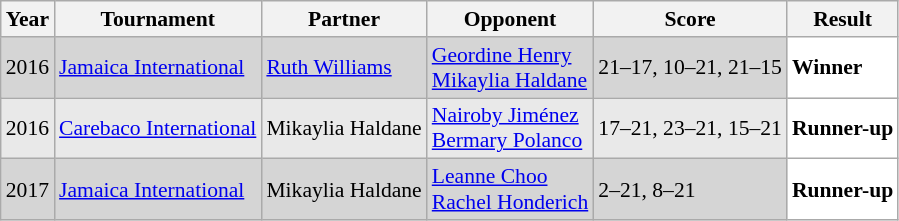<table class="sortable wikitable" style="font-size: 90%;">
<tr>
<th>Year</th>
<th>Tournament</th>
<th>Partner</th>
<th>Opponent</th>
<th>Score</th>
<th>Result</th>
</tr>
<tr style="background:#D5D5D5">
<td align="center">2016</td>
<td align="left"><a href='#'>Jamaica International</a></td>
<td align="left"> <a href='#'>Ruth Williams</a></td>
<td align="left"> <a href='#'>Geordine Henry</a><br> <a href='#'>Mikaylia Haldane</a></td>
<td align="left">21–17, 10–21, 21–15</td>
<td style="text-align:left; background:white"> <strong>Winner</strong></td>
</tr>
<tr style="background:#E9E9E9">
<td align="center">2016</td>
<td align="left"><a href='#'>Carebaco International</a></td>
<td align="left"> Mikaylia Haldane</td>
<td align="left"> <a href='#'>Nairoby Jiménez</a><br> <a href='#'>Bermary Polanco</a></td>
<td align="left">17–21, 23–21, 15–21</td>
<td style="text-align:left; background:white"> <strong>Runner-up</strong></td>
</tr>
<tr style="background:#D5D5D5">
<td align="center">2017</td>
<td align="left"><a href='#'>Jamaica International</a></td>
<td align="left"> Mikaylia Haldane</td>
<td align="left"> <a href='#'>Leanne Choo</a><br> <a href='#'>Rachel Honderich</a></td>
<td align="left">2–21, 8–21</td>
<td style="text-align:left; background:white"> <strong>Runner-up</strong></td>
</tr>
</table>
